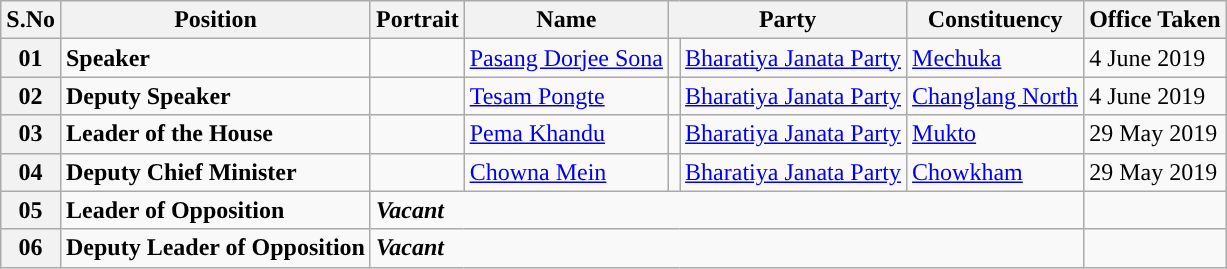<table class="wikitable">
<tr>
<th>S.No</th>
<th>Position</th>
<th>Portrait</th>
<th>Name</th>
<th colspan="2">Party</th>
<th>Constituency</th>
<th>Office Taken</th>
</tr>
<tr>
<th><strong>01</strong></th>
<td><strong>Speaker</strong></td>
<td></td>
<td><a href='#'>Pasang Dorjee Sona</a></td>
<td style="background:"></td>
<td><a href='#'>Bharatiya Janata Party</a></td>
<td><a href='#'>Mechuka</a></td>
<td>4 June 2019</td>
</tr>
<tr>
<th><strong>02</strong></th>
<td><strong>Deputy Speaker</strong></td>
<td></td>
<td><a href='#'>Tesam Pongte</a></td>
<td style="background:"></td>
<td><a href='#'>Bharatiya Janata Party</a></td>
<td><a href='#'>Changlang North</a></td>
<td>4 June 2019</td>
</tr>
<tr>
<th><strong>03</strong></th>
<td><strong>Leader of the House</strong></td>
<td></td>
<td><a href='#'>Pema Khandu</a></td>
<td style="background:"></td>
<td><a href='#'>Bharatiya Janata Party</a></td>
<td><a href='#'>Mukto</a></td>
<td>29 May 2019</td>
</tr>
<tr>
<th><strong>04</strong></th>
<td><strong>Deputy Chief Minister</strong></td>
<td></td>
<td><a href='#'>Chowna Mein</a></td>
<td style="background:"></td>
<td><a href='#'>Bharatiya Janata Party</a></td>
<td><a href='#'>Chowkham</a></td>
<td>29 May 2019</td>
</tr>
<tr>
<th><strong>05</strong></th>
<td><strong>Leader of Opposition</strong></td>
<td colspan="5"><strong><em>Vacant</em></strong></td>
<td></td>
</tr>
<tr>
<th>06</th>
<td><strong>Deputy Leader of Opposition</strong></td>
<td colspan="5"><strong><em>Vacant</em></strong></td>
<td></td>
</tr>
</table>
